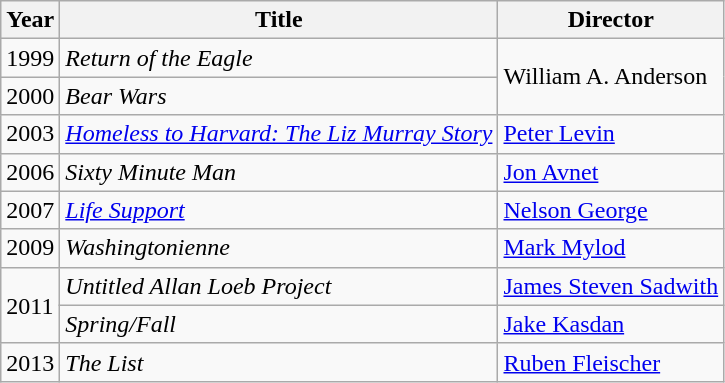<table class="wikitable">
<tr>
<th>Year</th>
<th>Title</th>
<th>Director</th>
</tr>
<tr>
<td>1999</td>
<td><em>Return of the Eagle</em></td>
<td rowspan=2>William A. Anderson</td>
</tr>
<tr>
<td>2000</td>
<td><em>Bear Wars</em></td>
</tr>
<tr>
<td>2003</td>
<td><em><a href='#'>Homeless to Harvard: The Liz Murray Story</a></em></td>
<td><a href='#'>Peter Levin</a></td>
</tr>
<tr>
<td>2006</td>
<td><em>Sixty Minute Man</em></td>
<td><a href='#'>Jon Avnet</a></td>
</tr>
<tr>
<td>2007</td>
<td><em><a href='#'>Life Support</a></em></td>
<td><a href='#'>Nelson George</a></td>
</tr>
<tr>
<td>2009</td>
<td><em>Washingtonienne</em></td>
<td><a href='#'>Mark Mylod</a></td>
</tr>
<tr>
<td rowspan=2>2011</td>
<td><em>Untitled Allan Loeb Project</em></td>
<td><a href='#'>James Steven Sadwith</a></td>
</tr>
<tr>
<td><em>Spring/Fall</em></td>
<td><a href='#'>Jake Kasdan</a></td>
</tr>
<tr>
<td>2013</td>
<td><em>The List</em></td>
<td><a href='#'>Ruben Fleischer</a></td>
</tr>
</table>
